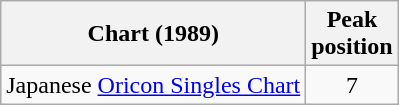<table class="wikitable">
<tr>
<th>Chart (1989)</th>
<th>Peak<br>position</th>
</tr>
<tr>
<td>Japanese <a href='#'>Oricon Singles Chart</a></td>
<td align="center">7</td>
</tr>
</table>
